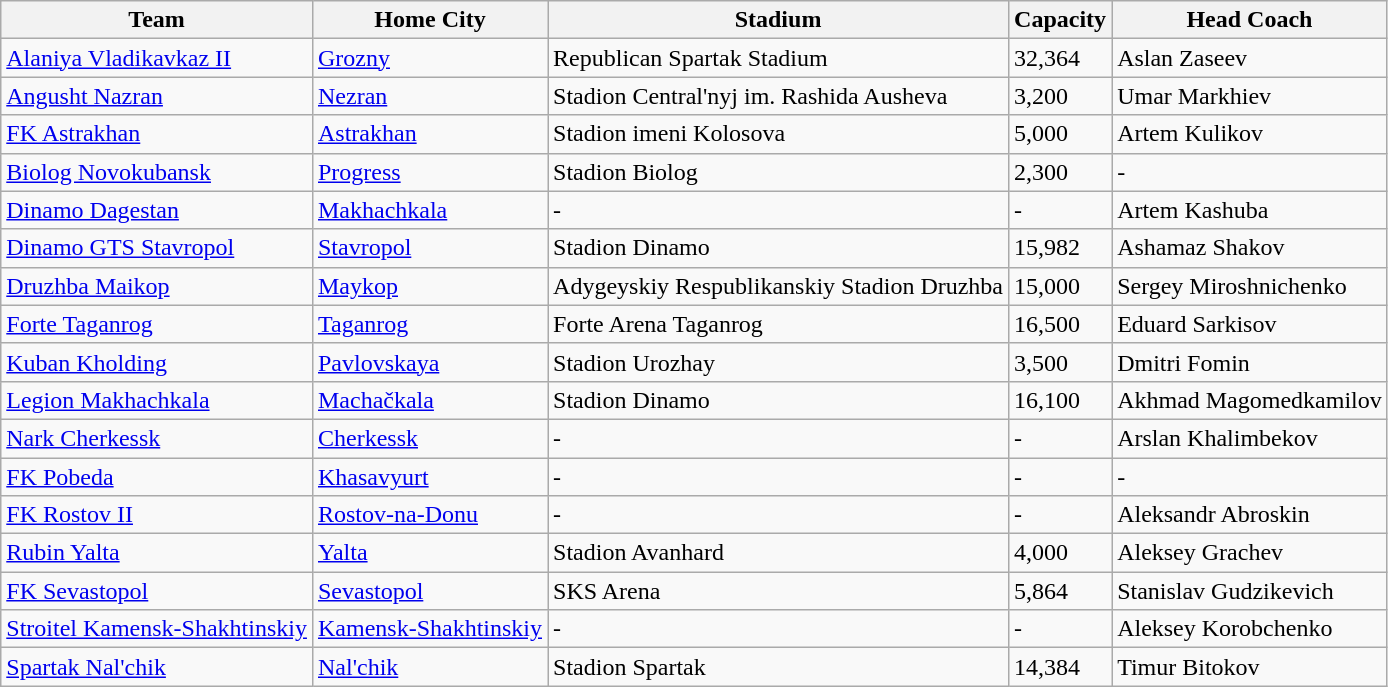<table class="wikitable sortable">
<tr>
<th>Team</th>
<th>Home City</th>
<th>Stadium</th>
<th>Capacity</th>
<th>Head Coach</th>
</tr>
<tr>
<td><a href='#'>Alaniya Vladikavkaz II</a></td>
<td><a href='#'>Grozny</a></td>
<td>Republican Spartak Stadium</td>
<td>32,364</td>
<td> Aslan Zaseev</td>
</tr>
<tr>
<td><a href='#'>Angusht Nazran</a></td>
<td><a href='#'>Nezran</a></td>
<td>Stadion Central'nyj im. Rashida Ausheva</td>
<td>3,200</td>
<td> Umar Markhiev</td>
</tr>
<tr>
<td><a href='#'>FK Astrakhan</a></td>
<td><a href='#'>Astrakhan</a></td>
<td>Stadion imeni Kolosova</td>
<td>5,000</td>
<td> Artem Kulikov</td>
</tr>
<tr>
<td><a href='#'>Biolog Novokubansk</a></td>
<td><a href='#'>Progress</a></td>
<td>Stadion Biolog</td>
<td>2,300</td>
<td>-</td>
</tr>
<tr>
<td><a href='#'>Dinamo Dagestan</a></td>
<td><a href='#'>Makhachkala</a></td>
<td>-</td>
<td>-</td>
<td> Artem Kashuba</td>
</tr>
<tr>
<td><a href='#'>Dinamo GTS Stavropol</a></td>
<td><a href='#'>Stavropol</a></td>
<td>Stadion Dinamo</td>
<td>15,982</td>
<td> Ashamaz Shakov</td>
</tr>
<tr>
<td><a href='#'>Druzhba Maikop</a></td>
<td><a href='#'>Maykop</a></td>
<td>Adygeyskiy Respublikanskiy Stadion Druzhba</td>
<td>15,000</td>
<td> Sergey Miroshnichenko</td>
</tr>
<tr>
<td><a href='#'>Forte Taganrog</a></td>
<td><a href='#'>Taganrog</a></td>
<td>Forte Arena Taganrog</td>
<td>16,500</td>
<td> Eduard Sarkisov</td>
</tr>
<tr>
<td><a href='#'>Kuban Kholding</a></td>
<td><a href='#'>Pavlovskaya</a></td>
<td>Stadion Urozhay</td>
<td>3,500</td>
<td> Dmitri Fomin</td>
</tr>
<tr>
<td><a href='#'>Legion Makhachkala</a></td>
<td><a href='#'>Machačkala</a></td>
<td>Stadion Dinamo</td>
<td>16,100</td>
<td> Akhmad Magomedkamilov</td>
</tr>
<tr>
<td><a href='#'>Nark Cherkessk</a></td>
<td><a href='#'>Cherkessk</a></td>
<td>-</td>
<td>-</td>
<td> Arslan Khalimbekov</td>
</tr>
<tr>
<td><a href='#'>FK Pobeda</a></td>
<td><a href='#'>Khasavyurt</a></td>
<td>-</td>
<td>-</td>
<td>-</td>
</tr>
<tr>
<td><a href='#'>FK Rostov II</a></td>
<td><a href='#'>Rostov-na-Donu</a></td>
<td>-</td>
<td>-</td>
<td> Aleksandr Abroskin</td>
</tr>
<tr>
<td><a href='#'>Rubin Yalta</a></td>
<td><a href='#'>Yalta</a></td>
<td>Stadion Avanhard</td>
<td>4,000</td>
<td> Aleksey Grachev</td>
</tr>
<tr>
<td><a href='#'>FK Sevastopol</a></td>
<td><a href='#'>Sevastopol</a></td>
<td>SKS Arena</td>
<td>5,864</td>
<td> Stanislav Gudzikevich</td>
</tr>
<tr>
<td><a href='#'>Stroitel Kamensk-Shakhtinskiy</a></td>
<td><a href='#'>Kamensk-Shakhtinskiy</a></td>
<td>-</td>
<td>-</td>
<td> Aleksey Korobchenko</td>
</tr>
<tr>
<td><a href='#'>Spartak Nal'chik</a></td>
<td><a href='#'>Nal'chik</a></td>
<td>Stadion Spartak</td>
<td>14,384</td>
<td> Timur Bitokov</td>
</tr>
</table>
